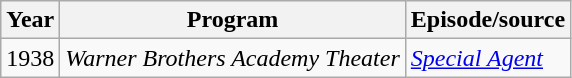<table class="wikitable">
<tr>
<th>Year</th>
<th>Program</th>
<th>Episode/source</th>
</tr>
<tr>
<td>1938</td>
<td><em>Warner Brothers Academy Theater</em></td>
<td><em><a href='#'>Special Agent</a></em></td>
</tr>
</table>
